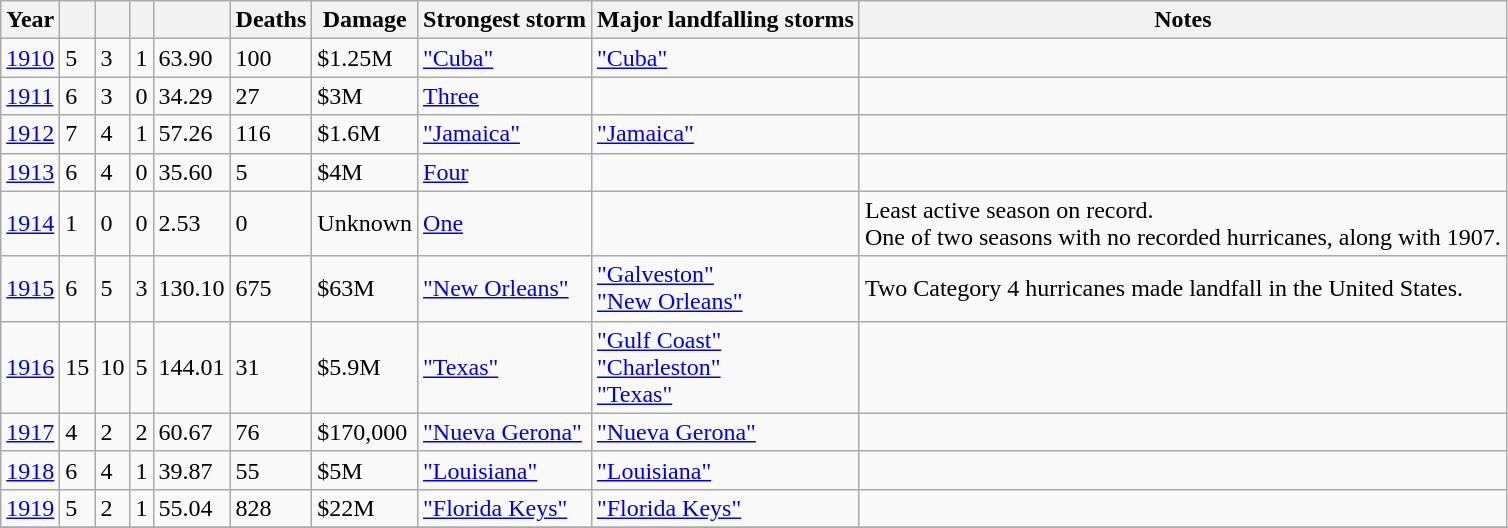<table class="wikitable sortable">
<tr>
<th>Year</th>
<th></th>
<th></th>
<th></th>
<th></th>
<th>Deaths</th>
<th>Damage</th>
<th>Strongest storm</th>
<th>Major landfalling storms</th>
<th>Notes</th>
</tr>
<tr>
<td><a href='#'>1910</a></td>
<td>5</td>
<td>3</td>
<td>1</td>
<td>63.90</td>
<td>100</td>
<td>$1.25M</td>
<td> <a href='#'>"Cuba"</a></td>
<td> <a href='#'>"Cuba"</a></td>
<td></td>
</tr>
<tr>
<td><a href='#'>1911</a></td>
<td>6</td>
<td>3</td>
<td>0</td>
<td>34.29</td>
<td>27</td>
<td>$3M</td>
<td> <a href='#'>Three</a></td>
<td></td>
<td></td>
</tr>
<tr>
<td><a href='#'>1912</a></td>
<td>7</td>
<td>4</td>
<td>1</td>
<td>57.26</td>
<td>116</td>
<td>$1.6M</td>
<td> <a href='#'>"Jamaica"</a></td>
<td> <a href='#'>"Jamaica"</a></td>
<td></td>
</tr>
<tr>
<td><a href='#'>1913</a></td>
<td>6</td>
<td>4</td>
<td>0</td>
<td>35.60</td>
<td>5</td>
<td>$4M</td>
<td> <a href='#'>Four</a></td>
<td></td>
<td></td>
</tr>
<tr>
<td><a href='#'>1914</a></td>
<td>1</td>
<td>0</td>
<td>0</td>
<td>2.53</td>
<td>0</td>
<td>Unknown</td>
<td> <a href='#'>One</a></td>
<td></td>
<td>Least active season on record.<br>One of two seasons with no recorded hurricanes, along with 1907.</td>
</tr>
<tr>
<td><a href='#'>1915</a></td>
<td>6</td>
<td>5</td>
<td>3</td>
<td>130.10</td>
<td>675</td>
<td>$63M</td>
<td> <a href='#'>"New Orleans"</a></td>
<td> <a href='#'>"Galveston"</a><br> <a href='#'>"New Orleans"</a></td>
<td>Two Category 4 hurricanes made landfall in the United States.</td>
</tr>
<tr>
<td><a href='#'>1916</a></td>
<td>15</td>
<td>10</td>
<td>5</td>
<td>144.01</td>
<td>31</td>
<td>$5.9M</td>
<td> <a href='#'>"Texas"</a></td>
<td> <a href='#'>"Gulf Coast"</a><br> <a href='#'>"Charleston"</a><br> <a href='#'>"Texas"</a></td>
<td></td>
</tr>
<tr>
<td><a href='#'>1917</a></td>
<td>4</td>
<td>2</td>
<td>2</td>
<td>60.67</td>
<td>76</td>
<td>$170,000</td>
<td> <a href='#'>"Nueva Gerona"</a></td>
<td> <a href='#'>"Nueva Gerona"</a></td>
<td></td>
</tr>
<tr>
<td><a href='#'>1918</a></td>
<td>6</td>
<td>4</td>
<td>1</td>
<td>39.87</td>
<td>55</td>
<td>$5M</td>
<td> <a href='#'>"Louisiana"</a></td>
<td> <a href='#'>"Louisiana"</a></td>
<td></td>
</tr>
<tr>
<td><a href='#'>1919</a></td>
<td>5</td>
<td>2</td>
<td>1</td>
<td>55.04</td>
<td>828</td>
<td>$22M</td>
<td> <a href='#'>"Florida Keys"</a></td>
<td> <a href='#'>"Florida Keys"</a></td>
<td></td>
</tr>
<tr>
</tr>
</table>
